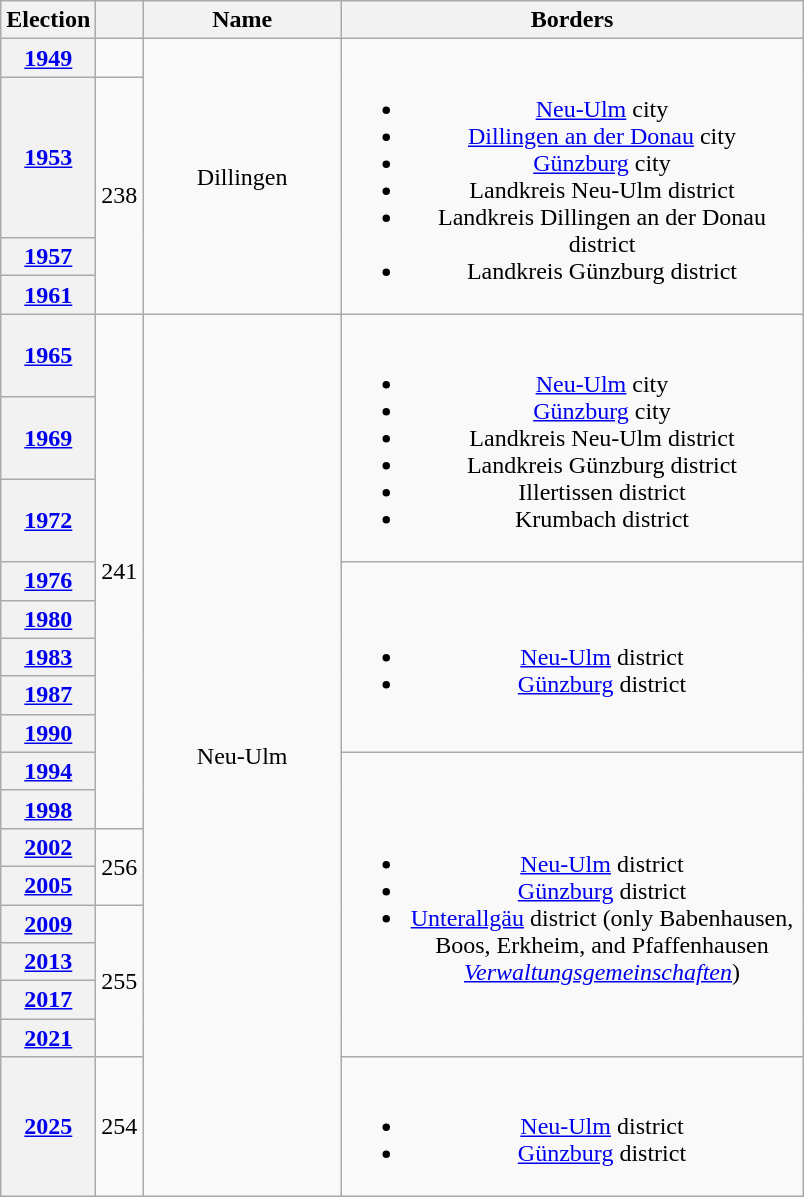<table class=wikitable style="text-align:center">
<tr>
<th>Election</th>
<th></th>
<th width=125px>Name</th>
<th width=300px>Borders</th>
</tr>
<tr>
<th><a href='#'>1949</a></th>
<td></td>
<td rowspan=4>Dillingen</td>
<td rowspan=4><br><ul><li><a href='#'>Neu-Ulm</a> city</li><li><a href='#'>Dillingen an der Donau</a> city</li><li><a href='#'>Günzburg</a> city</li><li>Landkreis Neu-Ulm district</li><li>Landkreis Dillingen an der Donau district</li><li>Landkreis Günzburg district</li></ul></td>
</tr>
<tr>
<th><a href='#'>1953</a></th>
<td rowspan=3>238</td>
</tr>
<tr>
<th><a href='#'>1957</a></th>
</tr>
<tr>
<th><a href='#'>1961</a></th>
</tr>
<tr>
<th><a href='#'>1965</a></th>
<td rowspan=10>241</td>
<td rowspan=17>Neu-Ulm</td>
<td rowspan=3><br><ul><li><a href='#'>Neu-Ulm</a> city</li><li><a href='#'>Günzburg</a> city</li><li>Landkreis Neu-Ulm district</li><li>Landkreis Günzburg district</li><li>Illertissen district</li><li>Krumbach district</li></ul></td>
</tr>
<tr>
<th><a href='#'>1969</a></th>
</tr>
<tr>
<th><a href='#'>1972</a></th>
</tr>
<tr>
<th><a href='#'>1976</a></th>
<td rowspan=5><br><ul><li><a href='#'>Neu-Ulm</a> district</li><li><a href='#'>Günzburg</a> district</li></ul></td>
</tr>
<tr>
<th><a href='#'>1980</a></th>
</tr>
<tr>
<th><a href='#'>1983</a></th>
</tr>
<tr>
<th><a href='#'>1987</a></th>
</tr>
<tr>
<th><a href='#'>1990</a></th>
</tr>
<tr>
<th><a href='#'>1994</a></th>
<td rowspan=8><br><ul><li><a href='#'>Neu-Ulm</a> district</li><li><a href='#'>Günzburg</a> district</li><li><a href='#'>Unterallgäu</a> district (only Babenhausen, Boos, Erkheim, and Pfaffenhausen <em><a href='#'>Verwaltungsgemeinschaften</a></em>)</li></ul></td>
</tr>
<tr>
<th><a href='#'>1998</a></th>
</tr>
<tr>
<th><a href='#'>2002</a></th>
<td rowspan=2>256</td>
</tr>
<tr>
<th><a href='#'>2005</a></th>
</tr>
<tr>
<th><a href='#'>2009</a></th>
<td rowspan=4>255</td>
</tr>
<tr>
<th><a href='#'>2013</a></th>
</tr>
<tr>
<th><a href='#'>2017</a></th>
</tr>
<tr>
<th><a href='#'>2021</a></th>
</tr>
<tr>
<th><a href='#'>2025</a></th>
<td>254</td>
<td><br><ul><li><a href='#'>Neu-Ulm</a> district</li><li><a href='#'>Günzburg</a> district</li></ul></td>
</tr>
</table>
